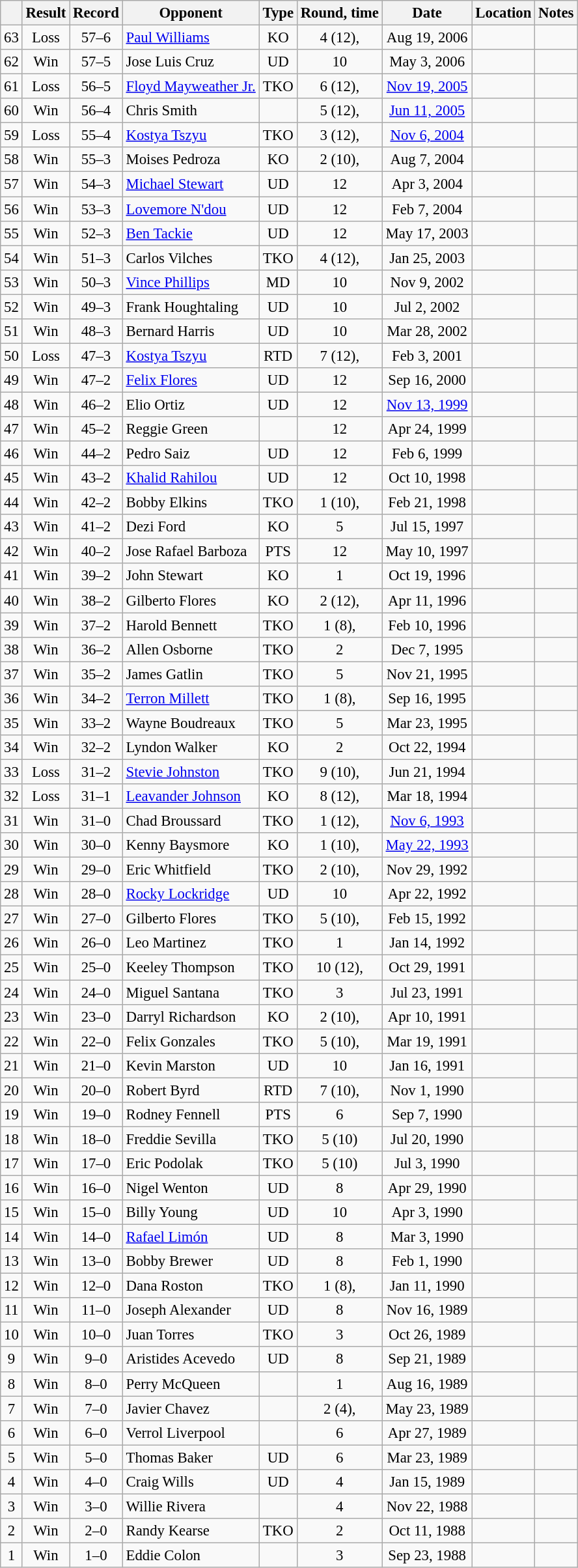<table class="wikitable" style="text-align:center; font-size:95%">
<tr>
<th></th>
<th>Result</th>
<th>Record</th>
<th>Opponent</th>
<th>Type</th>
<th>Round, time</th>
<th>Date</th>
<th>Location</th>
<th>Notes</th>
</tr>
<tr>
<td>63</td>
<td>Loss</td>
<td>57–6</td>
<td style="text-align:left;"><a href='#'>Paul Williams</a></td>
<td>KO</td>
<td>4 (12), </td>
<td>Aug 19, 2006</td>
<td style="text-align:left;"></td>
<td style="text-align:left;"></td>
</tr>
<tr>
<td>62</td>
<td>Win</td>
<td>57–5</td>
<td style="text-align:left;">Jose Luis Cruz</td>
<td>UD</td>
<td>10</td>
<td>May 3, 2006</td>
<td style="text-align:left;"></td>
<td></td>
</tr>
<tr>
<td>61</td>
<td>Loss</td>
<td>56–5</td>
<td style="text-align:left;"><a href='#'>Floyd Mayweather Jr.</a></td>
<td>TKO</td>
<td>6 (12), </td>
<td><a href='#'>Nov 19, 2005</a></td>
<td style="text-align:left;"></td>
<td></td>
</tr>
<tr>
<td>60</td>
<td>Win</td>
<td>56–4</td>
<td style="text-align:left;">Chris Smith</td>
<td></td>
<td>5 (12), </td>
<td><a href='#'>Jun 11, 2005</a></td>
<td style="text-align:left;"></td>
<td style="text-align:left;"></td>
</tr>
<tr>
<td>59</td>
<td>Loss</td>
<td>55–4</td>
<td style="text-align:left;"><a href='#'>Kostya Tszyu</a></td>
<td>TKO</td>
<td>3 (12), </td>
<td><a href='#'>Nov 6, 2004</a></td>
<td style="text-align:left;"></td>
<td style="text-align:left;"></td>
</tr>
<tr>
<td>58</td>
<td>Win</td>
<td>55–3</td>
<td style="text-align:left;">Moises Pedroza</td>
<td>KO</td>
<td>2 (10), </td>
<td>Aug 7, 2004</td>
<td style="text-align:left;"></td>
<td></td>
</tr>
<tr>
<td>57</td>
<td>Win</td>
<td>54–3</td>
<td style="text-align:left;"><a href='#'>Michael Stewart</a></td>
<td>UD</td>
<td>12</td>
<td>Apr 3, 2004</td>
<td style="text-align:left;"></td>
<td style="text-align:left;"></td>
</tr>
<tr>
<td>56</td>
<td>Win</td>
<td>53–3</td>
<td style="text-align:left;"><a href='#'>Lovemore N'dou</a></td>
<td>UD</td>
<td>12</td>
<td>Feb 7, 2004</td>
<td style="text-align:left;"></td>
<td style="text-align:left;"></td>
</tr>
<tr>
<td>55</td>
<td>Win</td>
<td>52–3</td>
<td style="text-align:left;"><a href='#'>Ben Tackie</a></td>
<td>UD</td>
<td>12</td>
<td>May 17, 2003</td>
<td style="text-align:left;"></td>
<td></td>
</tr>
<tr>
<td>54</td>
<td>Win</td>
<td>51–3</td>
<td style="text-align:left;">Carlos Vilches</td>
<td>TKO</td>
<td>4 (12), </td>
<td>Jan 25, 2003</td>
<td style="text-align:left;"></td>
<td></td>
</tr>
<tr>
<td>53</td>
<td>Win</td>
<td>50–3</td>
<td style="text-align:left;"><a href='#'>Vince Phillips</a></td>
<td>MD</td>
<td>10</td>
<td>Nov 9, 2002</td>
<td style="text-align:left;"></td>
<td></td>
</tr>
<tr>
<td>52</td>
<td>Win</td>
<td>49–3</td>
<td style="text-align:left;">Frank Houghtaling</td>
<td>UD</td>
<td>10</td>
<td>Jul 2, 2002</td>
<td style="text-align:left;"></td>
<td></td>
</tr>
<tr>
<td>51</td>
<td>Win</td>
<td>48–3</td>
<td style="text-align:left;">Bernard Harris</td>
<td>UD</td>
<td>10</td>
<td>Mar 28, 2002</td>
<td style="text-align:left;"></td>
<td></td>
</tr>
<tr>
<td>50</td>
<td>Loss</td>
<td>47–3</td>
<td style="text-align:left;"><a href='#'>Kostya Tszyu</a></td>
<td>RTD</td>
<td>7 (12), </td>
<td>Feb 3, 2001</td>
<td style="text-align:left;"></td>
<td style="text-align:left;"></td>
</tr>
<tr>
<td>49</td>
<td>Win</td>
<td>47–2</td>
<td style="text-align:left;"><a href='#'>Felix Flores</a></td>
<td>UD</td>
<td>12</td>
<td>Sep 16, 2000</td>
<td style="text-align:left;"></td>
<td style="text-align:left;"></td>
</tr>
<tr>
<td>48</td>
<td>Win</td>
<td>46–2</td>
<td style="text-align:left;">Elio Ortiz</td>
<td>UD</td>
<td>12</td>
<td><a href='#'>Nov 13, 1999</a></td>
<td style="text-align:left;"></td>
<td style="text-align:left;"></td>
</tr>
<tr>
<td>47</td>
<td>Win</td>
<td>45–2</td>
<td style="text-align:left;">Reggie Green</td>
<td></td>
<td>12</td>
<td>Apr 24, 1999</td>
<td style="text-align:left;"></td>
<td style="text-align:left;"></td>
</tr>
<tr>
<td>46</td>
<td>Win</td>
<td>44–2</td>
<td style="text-align:left;">Pedro Saiz</td>
<td>UD</td>
<td>12</td>
<td>Feb 6, 1999</td>
<td style="text-align:left;"></td>
<td style="text-align:left;"></td>
</tr>
<tr>
<td>45</td>
<td>Win</td>
<td>43–2</td>
<td style="text-align:left;"><a href='#'>Khalid Rahilou</a></td>
<td>UD</td>
<td>12</td>
<td>Oct 10, 1998</td>
<td style="text-align:left;"></td>
<td style="text-align:left;"></td>
</tr>
<tr>
<td>44</td>
<td>Win</td>
<td>42–2</td>
<td style="text-align:left;">Bobby Elkins</td>
<td>TKO</td>
<td>1 (10), </td>
<td>Feb 21, 1998</td>
<td style="text-align:left;"></td>
<td></td>
</tr>
<tr>
<td>43</td>
<td>Win</td>
<td>41–2</td>
<td style="text-align:left;">Dezi Ford</td>
<td>KO</td>
<td>5</td>
<td>Jul 15, 1997</td>
<td style="text-align:left;"></td>
<td></td>
</tr>
<tr>
<td>42</td>
<td>Win</td>
<td>40–2</td>
<td style="text-align:left;">Jose Rafael Barboza</td>
<td>PTS</td>
<td>12</td>
<td>May 10, 1997</td>
<td style="text-align:left;"></td>
<td style="text-align:left;"></td>
</tr>
<tr>
<td>41</td>
<td>Win</td>
<td>39–2</td>
<td style="text-align:left;">John Stewart</td>
<td>KO</td>
<td>1</td>
<td>Oct 19, 1996</td>
<td style="text-align:left;"></td>
<td></td>
</tr>
<tr>
<td>40</td>
<td>Win</td>
<td>38–2</td>
<td style="text-align:left;">Gilberto Flores</td>
<td>KO</td>
<td>2 (12), </td>
<td>Apr 11, 1996</td>
<td style="text-align:left;"></td>
<td style="text-align:left;"></td>
</tr>
<tr>
<td>39</td>
<td>Win</td>
<td>37–2</td>
<td style="text-align:left;">Harold Bennett</td>
<td>TKO</td>
<td>1 (8), </td>
<td>Feb 10, 1996</td>
<td style="text-align:left;"></td>
<td></td>
</tr>
<tr>
<td>38</td>
<td>Win</td>
<td>36–2</td>
<td style="text-align:left;">Allen Osborne</td>
<td>TKO</td>
<td>2</td>
<td>Dec 7, 1995</td>
<td style="text-align:left;"></td>
<td></td>
</tr>
<tr>
<td>37</td>
<td>Win</td>
<td>35–2</td>
<td style="text-align:left;">James Gatlin</td>
<td>TKO</td>
<td>5</td>
<td>Nov 21, 1995</td>
<td style="text-align:left;"></td>
<td></td>
</tr>
<tr>
<td>36</td>
<td>Win</td>
<td>34–2</td>
<td style="text-align:left;"><a href='#'>Terron Millett</a></td>
<td>TKO</td>
<td>1 (8), </td>
<td>Sep 16, 1995</td>
<td style="text-align:left;"></td>
<td></td>
</tr>
<tr>
<td>35</td>
<td>Win</td>
<td>33–2</td>
<td style="text-align:left;">Wayne Boudreaux</td>
<td>TKO</td>
<td>5</td>
<td>Mar 23, 1995</td>
<td style="text-align:left;"></td>
<td></td>
</tr>
<tr>
<td>34</td>
<td>Win</td>
<td>32–2</td>
<td style="text-align:left;">Lyndon Walker</td>
<td>KO</td>
<td>2</td>
<td>Oct 22, 1994</td>
<td style="text-align:left;"></td>
<td></td>
</tr>
<tr>
<td>33</td>
<td>Loss</td>
<td>31–2</td>
<td style="text-align:left;"><a href='#'>Stevie Johnston</a></td>
<td>TKO</td>
<td>9 (10), </td>
<td>Jun 21, 1994</td>
<td style="text-align:left;"></td>
<td></td>
</tr>
<tr>
<td>32</td>
<td>Loss</td>
<td>31–1</td>
<td style="text-align:left;"><a href='#'>Leavander Johnson</a></td>
<td>KO</td>
<td>8 (12), </td>
<td>Mar 18, 1994</td>
<td style="text-align:left;"></td>
<td style="text-align:left;"></td>
</tr>
<tr>
<td>31</td>
<td>Win</td>
<td>31–0</td>
<td style="text-align:left;">Chad Broussard</td>
<td>TKO</td>
<td>1 (12), </td>
<td><a href='#'>Nov 6, 1993</a></td>
<td style="text-align:left;"></td>
<td style="text-align:left;"></td>
</tr>
<tr>
<td>30</td>
<td>Win</td>
<td>30–0</td>
<td style="text-align:left;">Kenny Baysmore</td>
<td>KO</td>
<td>1 (10), </td>
<td><a href='#'>May 22, 1993</a></td>
<td style="text-align:left;"></td>
<td></td>
</tr>
<tr>
<td>29</td>
<td>Win</td>
<td>29–0</td>
<td style="text-align:left;">Eric Whitfield</td>
<td>TKO</td>
<td>2 (10), </td>
<td>Nov 29, 1992</td>
<td style="text-align:left;"></td>
<td></td>
</tr>
<tr>
<td>28</td>
<td>Win</td>
<td>28–0</td>
<td style="text-align:left;"><a href='#'>Rocky Lockridge</a></td>
<td>UD</td>
<td>10</td>
<td>Apr 22, 1992</td>
<td style="text-align:left;"></td>
<td></td>
</tr>
<tr>
<td>27</td>
<td>Win</td>
<td>27–0</td>
<td style="text-align:left;">Gilberto Flores</td>
<td>TKO</td>
<td>5 (10), </td>
<td>Feb 15, 1992</td>
<td style="text-align:left;"></td>
<td></td>
</tr>
<tr>
<td>26</td>
<td>Win</td>
<td>26–0</td>
<td style="text-align:left;">Leo Martinez</td>
<td>TKO</td>
<td>1</td>
<td>Jan 14, 1992</td>
<td style="text-align:left;"></td>
<td></td>
</tr>
<tr>
<td>25</td>
<td>Win</td>
<td>25–0</td>
<td style="text-align:left;">Keeley Thompson</td>
<td>TKO</td>
<td>10 (12), </td>
<td>Oct 29, 1991</td>
<td style="text-align:left;"></td>
<td></td>
</tr>
<tr>
<td>24</td>
<td>Win</td>
<td>24–0</td>
<td style="text-align:left;">Miguel Santana</td>
<td>TKO</td>
<td>3</td>
<td>Jul 23, 1991</td>
<td style="text-align:left;"></td>
<td></td>
</tr>
<tr>
<td>23</td>
<td>Win</td>
<td>23–0</td>
<td style="text-align:left;">Darryl Richardson</td>
<td>KO</td>
<td>2 (10), </td>
<td>Apr 10, 1991</td>
<td style="text-align:left;"></td>
<td></td>
</tr>
<tr>
<td>22</td>
<td>Win</td>
<td>22–0</td>
<td style="text-align:left;">Felix Gonzales</td>
<td>TKO</td>
<td>5 (10), </td>
<td>Mar 19, 1991</td>
<td style="text-align:left;"></td>
<td></td>
</tr>
<tr>
<td>21</td>
<td>Win</td>
<td>21–0</td>
<td style="text-align:left;">Kevin Marston</td>
<td>UD</td>
<td>10</td>
<td>Jan 16, 1991</td>
<td style="text-align:left;"></td>
<td></td>
</tr>
<tr>
<td>20</td>
<td>Win</td>
<td>20–0</td>
<td style="text-align:left;">Robert Byrd</td>
<td>RTD</td>
<td>7 (10), </td>
<td>Nov 1, 1990</td>
<td style="text-align:left;"></td>
<td></td>
</tr>
<tr>
<td>19</td>
<td>Win</td>
<td>19–0</td>
<td style="text-align:left;">Rodney Fennell</td>
<td>PTS</td>
<td>6</td>
<td>Sep 7, 1990</td>
<td style="text-align:left;"></td>
<td></td>
</tr>
<tr>
<td>18</td>
<td>Win</td>
<td>18–0</td>
<td style="text-align:left;">Freddie Sevilla</td>
<td>TKO</td>
<td>5 (10)</td>
<td>Jul 20, 1990</td>
<td style="text-align:left;"></td>
<td></td>
</tr>
<tr>
<td>17</td>
<td>Win</td>
<td>17–0</td>
<td style="text-align:left;">Eric Podolak</td>
<td>TKO</td>
<td>5 (10)</td>
<td>Jul 3, 1990</td>
<td style="text-align:left;"></td>
<td></td>
</tr>
<tr>
<td>16</td>
<td>Win</td>
<td>16–0</td>
<td style="text-align:left;">Nigel Wenton</td>
<td>UD</td>
<td>8</td>
<td>Apr 29, 1990</td>
<td style="text-align:left;"></td>
<td></td>
</tr>
<tr>
<td>15</td>
<td>Win</td>
<td>15–0</td>
<td style="text-align:left;">Billy Young</td>
<td>UD</td>
<td>10</td>
<td>Apr 3, 1990</td>
<td style="text-align:left;"></td>
<td></td>
</tr>
<tr>
<td>14</td>
<td>Win</td>
<td>14–0</td>
<td style="text-align:left;"><a href='#'>Rafael Limón</a></td>
<td>UD</td>
<td>8</td>
<td>Mar 3, 1990</td>
<td style="text-align:left;"></td>
<td></td>
</tr>
<tr>
<td>13</td>
<td>Win</td>
<td>13–0</td>
<td style="text-align:left;">Bobby Brewer</td>
<td>UD</td>
<td>8</td>
<td>Feb 1, 1990</td>
<td style="text-align:left;"></td>
<td></td>
</tr>
<tr>
<td>12</td>
<td>Win</td>
<td>12–0</td>
<td style="text-align:left;">Dana Roston</td>
<td>TKO</td>
<td>1 (8), </td>
<td>Jan 11, 1990</td>
<td style="text-align:left;"></td>
<td></td>
</tr>
<tr>
<td>11</td>
<td>Win</td>
<td>11–0</td>
<td style="text-align:left;">Joseph Alexander</td>
<td>UD</td>
<td>8</td>
<td>Nov 16, 1989</td>
<td style="text-align:left;"></td>
<td></td>
</tr>
<tr>
<td>10</td>
<td>Win</td>
<td>10–0</td>
<td style="text-align:left;">Juan Torres</td>
<td>TKO</td>
<td>3</td>
<td>Oct 26, 1989</td>
<td style="text-align:left;"></td>
<td></td>
</tr>
<tr>
<td>9</td>
<td>Win</td>
<td>9–0</td>
<td style="text-align:left;">Aristides Acevedo</td>
<td>UD</td>
<td>8</td>
<td>Sep 21, 1989</td>
<td style="text-align:left;"></td>
<td></td>
</tr>
<tr>
<td>8</td>
<td>Win</td>
<td>8–0</td>
<td style="text-align:left;">Perry McQueen</td>
<td></td>
<td>1</td>
<td>Aug 16, 1989</td>
<td style="text-align:left;"></td>
<td></td>
</tr>
<tr>
<td>7</td>
<td>Win</td>
<td>7–0</td>
<td style="text-align:left;">Javier Chavez</td>
<td></td>
<td>2 (4), </td>
<td>May 23, 1989</td>
<td style="text-align:left;"></td>
<td></td>
</tr>
<tr>
<td>6</td>
<td>Win</td>
<td>6–0</td>
<td style="text-align:left;">Verrol Liverpool</td>
<td></td>
<td>6</td>
<td>Apr 27, 1989</td>
<td style="text-align:left;"></td>
<td></td>
</tr>
<tr>
<td>5</td>
<td>Win</td>
<td>5–0</td>
<td style="text-align:left;">Thomas Baker</td>
<td>UD</td>
<td>6</td>
<td>Mar 23, 1989</td>
<td style="text-align:left;"></td>
<td></td>
</tr>
<tr>
<td>4</td>
<td>Win</td>
<td>4–0</td>
<td style="text-align:left;">Craig Wills</td>
<td>UD</td>
<td>4</td>
<td>Jan 15, 1989</td>
<td style="text-align:left;"></td>
<td></td>
</tr>
<tr>
<td>3</td>
<td>Win</td>
<td>3–0</td>
<td style="text-align:left;">Willie Rivera</td>
<td></td>
<td>4</td>
<td>Nov 22, 1988</td>
<td style="text-align:left;"></td>
<td></td>
</tr>
<tr>
<td>2</td>
<td>Win</td>
<td>2–0</td>
<td style="text-align:left;">Randy Kearse</td>
<td>TKO</td>
<td>2</td>
<td>Oct 11, 1988</td>
<td style="text-align:left;"></td>
<td></td>
</tr>
<tr>
<td>1</td>
<td>Win</td>
<td>1–0</td>
<td style="text-align:left;">Eddie Colon</td>
<td></td>
<td>3</td>
<td>Sep 23, 1988</td>
<td style="text-align:left;"></td>
<td style="text-align:left;"></td>
</tr>
</table>
